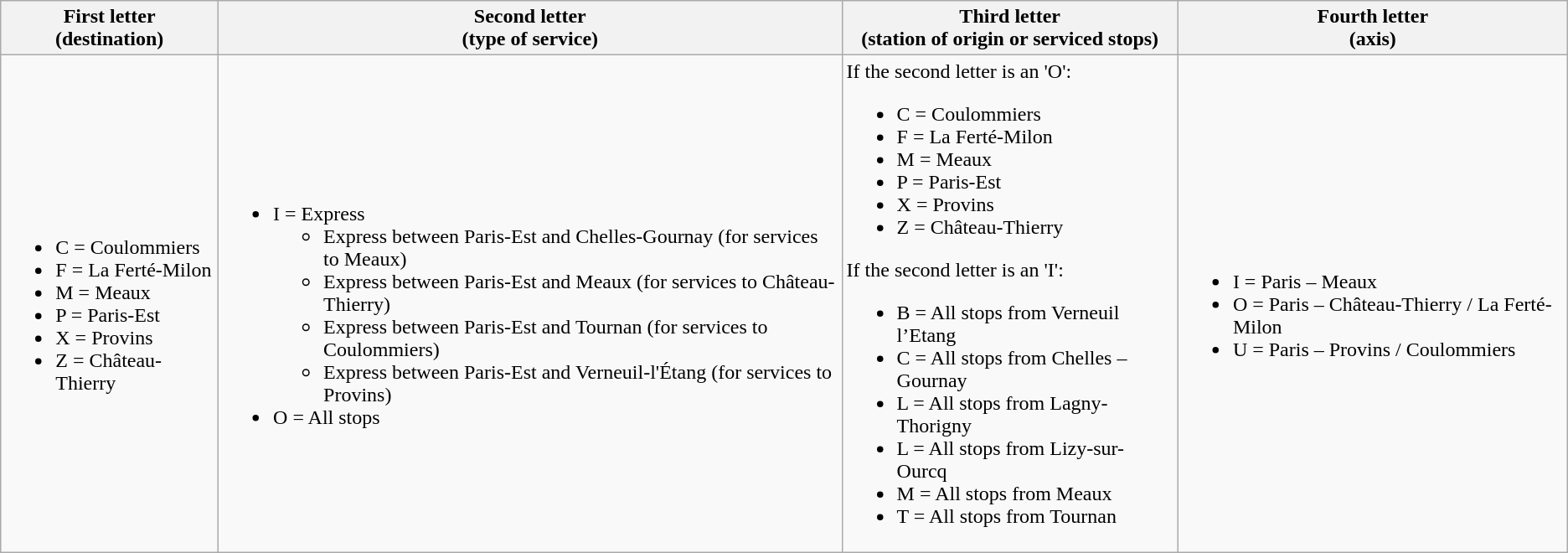<table class="wikitable">
<tr>
<th>First letter<br>(destination)</th>
<th>Second letter<br>(type of service)</th>
<th>Third letter<br>(station of origin or serviced stops)</th>
<th>Fourth letter<br>(axis)</th>
</tr>
<tr>
<td><br><ul><li>C = Coulommiers</li><li>F = La Ferté-Milon</li><li>M = Meaux</li><li>P = Paris-Est</li><li>X = Provins</li><li>Z = Château-Thierry</li></ul></td>
<td><br><ul><li>I = Express<ul><li>Express between Paris-Est and Chelles-Gournay (for services to Meaux)</li><li>Express between Paris-Est and Meaux (for services to Château-Thierry)</li><li>Express between Paris-Est and Tournan (for services to Coulommiers)</li><li>Express between Paris-Est and Verneuil-l'Étang (for services to Provins)</li></ul></li><li>O = All stops</li></ul></td>
<td>If the second letter is an 'O':<br><ul><li>C = Coulommiers</li><li>F = La Ferté-Milon</li><li>M = Meaux</li><li>P = Paris-Est</li><li>X = Provins</li><li>Z = Château-Thierry</li></ul>If the second letter is an 'I':<ul><li>B = All stops from Verneuil l’Etang</li><li>C = All stops from Chelles – Gournay</li><li>L = All stops from Lagny-Thorigny</li><li>L = All stops from Lizy-sur-Ourcq</li><li>M = All stops from Meaux</li><li>T = All stops from Tournan</li></ul></td>
<td><br><ul><li>I = Paris – Meaux</li><li>O = Paris – Château-Thierry / La Ferté-Milon</li><li>U = Paris – Provins / Coulommiers</li></ul></td>
</tr>
</table>
